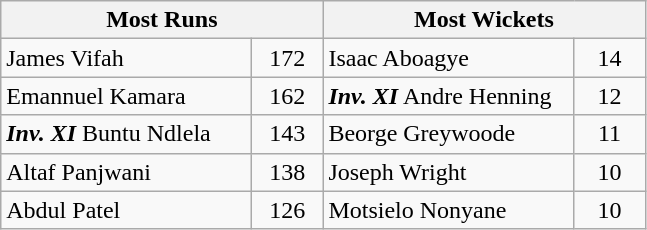<table class="wikitable">
<tr>
<th colspan=2 align="center">Most Runs</th>
<th colspan=2 align=center>Most Wickets</th>
</tr>
<tr>
<td width=160> James Vifah</td>
<td width=40 align=center>172</td>
<td width=160> Isaac Aboagye</td>
<td width=40 align=center>14</td>
</tr>
<tr>
<td> Emannuel Kamara</td>
<td align=center>162</td>
<td><strong><em>Inv. XI</em></strong> Andre Henning</td>
<td align=center>12</td>
</tr>
<tr>
<td><strong><em>Inv. XI</em></strong> Buntu Ndlela</td>
<td align=center>143</td>
<td> Beorge Greywoode</td>
<td align=center>11</td>
</tr>
<tr>
<td> Altaf Panjwani</td>
<td align=center>138</td>
<td> Joseph Wright</td>
<td align=center>10</td>
</tr>
<tr>
<td> Abdul Patel</td>
<td align=center>126</td>
<td> Motsielo Nonyane</td>
<td align=center>10</td>
</tr>
</table>
